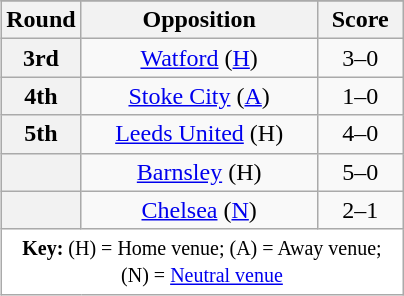<table class="wikitable plainrowheaders" style="text-align:center;margin-left:1em;float:right">
<tr>
</tr>
<tr>
<th scope=col width="25">Round</th>
<th scope=col width="150">Opposition</th>
<th scope=col width="50">Score</th>
</tr>
<tr>
<th scope=row style="text-align:center">3rd</th>
<td><a href='#'>Watford</a> (<a href='#'>H</a>)</td>
<td>3–0</td>
</tr>
<tr>
<th scope=row style="text-align:center">4th</th>
<td><a href='#'>Stoke City</a> (<a href='#'>A</a>)</td>
<td>1–0</td>
</tr>
<tr>
<th scope=row style="text-align:center">5th</th>
<td><a href='#'>Leeds United</a> (H)</td>
<td>4–0</td>
</tr>
<tr>
<th scope=row style="text-align:center"></th>
<td><a href='#'>Barnsley</a> (H)</td>
<td>5–0</td>
</tr>
<tr>
<th scope=row style="text-align:center"></th>
<td><a href='#'>Chelsea</a> (<a href='#'>N</a>)</td>
<td>2–1</td>
</tr>
<tr>
<td colspan="3" style="background-color:white"><small><strong>Key:</strong> (H) = Home venue; (A) = Away venue; (N) = <a href='#'>Neutral venue</a></small></td>
</tr>
</table>
